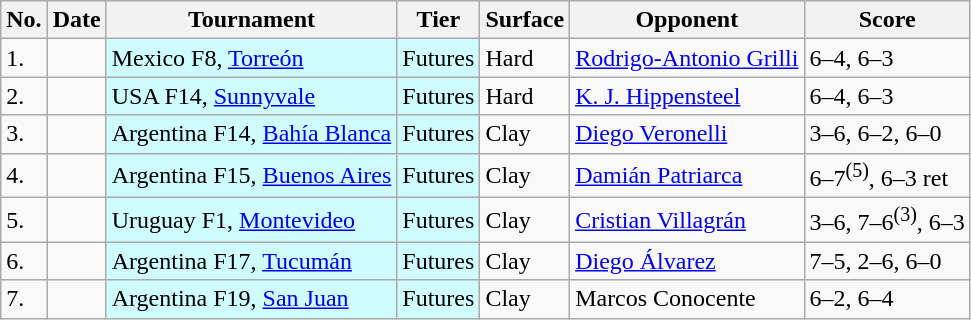<table class="sortable wikitable">
<tr>
<th>No.</th>
<th>Date</th>
<th>Tournament</th>
<th>Tier</th>
<th>Surface</th>
<th>Opponent</th>
<th class="unsortable">Score</th>
</tr>
<tr>
<td>1.</td>
<td></td>
<td style="background:#cffcff;">Mexico F8, <a href='#'>Torreón</a></td>
<td style="background:#cffcff;">Futures</td>
<td>Hard</td>
<td> <a href='#'>Rodrigo-Antonio Grilli</a></td>
<td>6–4, 6–3</td>
</tr>
<tr>
<td>2.</td>
<td></td>
<td style="background:#cffcff;">USA F14, <a href='#'>Sunnyvale</a></td>
<td style="background:#cffcff;">Futures</td>
<td>Hard</td>
<td> <a href='#'>K. J. Hippensteel</a></td>
<td>6–4, 6–3</td>
</tr>
<tr>
<td>3.</td>
<td></td>
<td style="background:#cffcff;">Argentina F14, <a href='#'>Bahía Blanca</a></td>
<td style="background:#cffcff;">Futures</td>
<td>Clay</td>
<td> <a href='#'>Diego Veronelli</a></td>
<td>3–6, 6–2, 6–0</td>
</tr>
<tr>
<td>4.</td>
<td></td>
<td style="background:#cffcff;">Argentina F15, <a href='#'>Buenos Aires</a></td>
<td style="background:#cffcff;">Futures</td>
<td>Clay</td>
<td> <a href='#'>Damián Patriarca</a></td>
<td>6–7<sup>(5)</sup>, 6–3 ret</td>
</tr>
<tr>
<td>5.</td>
<td></td>
<td style="background:#cffcff;">Uruguay F1, <a href='#'>Montevideo</a></td>
<td style="background:#cffcff;">Futures</td>
<td>Clay</td>
<td> <a href='#'>Cristian Villagrán</a></td>
<td>3–6, 7–6<sup>(3)</sup>, 6–3</td>
</tr>
<tr>
<td>6.</td>
<td></td>
<td style="background:#cffcff;">Argentina F17, <a href='#'>Tucumán</a></td>
<td style="background:#cffcff;">Futures</td>
<td>Clay</td>
<td> <a href='#'>Diego Álvarez</a></td>
<td>7–5, 2–6, 6–0</td>
</tr>
<tr>
<td>7.</td>
<td></td>
<td style="background:#cffcff;">Argentina F19, <a href='#'>San Juan</a></td>
<td style="background:#cffcff;">Futures</td>
<td>Clay</td>
<td> Marcos Conocente</td>
<td>6–2, 6–4</td>
</tr>
</table>
